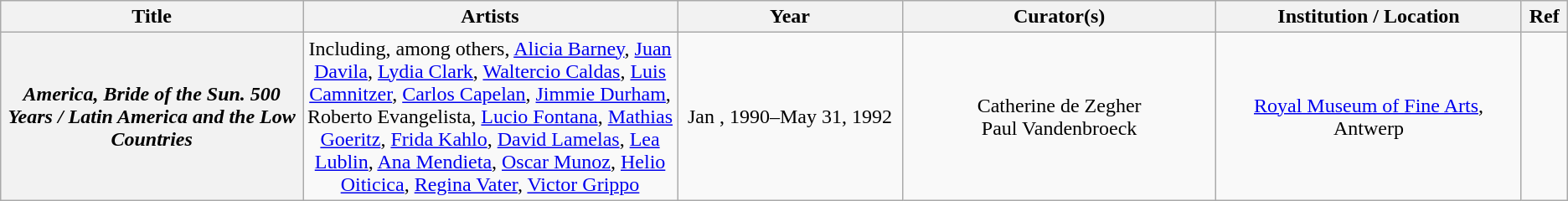<table class="wikitable mw-collapsible plainrowheaders" style="text-align:center;">
<tr>
<th scope="col" style="width:20em;">Title</th>
<th scope="col" style="width:25em;">Artists</th>
<th scope="col" style="width:15em;">Year</th>
<th scope="col" style="width:20em;">Curator(s)</th>
<th scope="col" style="width:20em;">Institution / Location</th>
<th scope="col" style="width:2em;">Ref</th>
</tr>
<tr>
<th scope="row"><em>America, Bride of the Sun.</em> <em>500 Years / Latin America and the Low Countries</em></th>
<td>Including, among others, <a href='#'>Alicia Barney</a>, <a href='#'>Juan Davila</a>, <a href='#'>Lydia Clark</a>, <a href='#'>Waltercio Caldas</a>, <a href='#'>Luis Camnitzer</a>, <a href='#'>Carlos Capelan</a>, <a href='#'>Jimmie Durham</a>, Roberto Evangelista, <a href='#'>Lucio Fontana</a>, <a href='#'>Mathias Goeritz</a>, <a href='#'>Frida Kahlo</a>, <a href='#'>David Lamelas</a>, <a href='#'>Lea Lublin</a>, <a href='#'>Ana Mendieta</a>, <a href='#'>Oscar Munoz</a>, <a href='#'>Helio Oiticica</a>, <a href='#'>Regina Vater</a>, <a href='#'>Victor Grippo</a><br></td>
<td>Jan , 1990–May 31, 1992</td>
<td>Catherine de Zegher<br>Paul Vandenbroeck</td>
<td><a href='#'>Royal Museum of Fine Arts</a>, Antwerp</td>
<td></td>
</tr>
</table>
